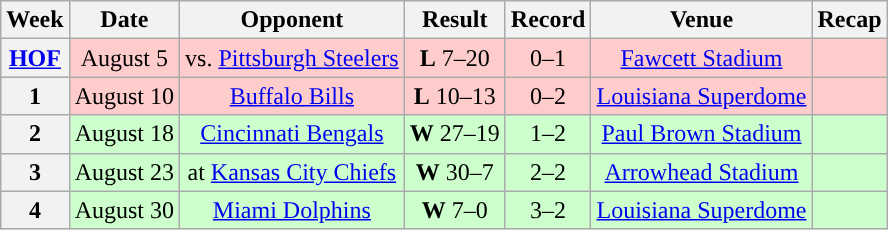<table class="wikitable" style="text-align:center">
<tr>
<th>Week</th>
<th>Date</th>
<th>Opponent</th>
<th>Result</th>
<th>Record</th>
<th>Venue</th>
<th>Recap</th>
</tr>
<tr style="background:#fcc; text-align:center;">
<th><a href='#'>HOF</a></th>
<td>August 5</td>
<td>vs. <a href='#'>Pittsburgh Steelers</a></td>
<td><strong>L</strong>  7–20</td>
<td>0–1</td>
<td><a href='#'>Fawcett Stadium</a> </td>
<td></td>
</tr>
<tr style="background:#fcc; text-align:center;">
<th>1</th>
<td>August 10</td>
<td><a href='#'>Buffalo Bills</a></td>
<td><strong>L</strong> 10–13</td>
<td>0–2</td>
<td><a href='#'>Louisiana Superdome</a></td>
<td></td>
</tr>
<tr style="background:#cfc; text-align:center;">
<th>2</th>
<td>August 18</td>
<td><a href='#'>Cincinnati Bengals</a></td>
<td><strong>W</strong> 27–19</td>
<td>1–2</td>
<td><a href='#'>Paul Brown Stadium</a></td>
<td></td>
</tr>
<tr style="background:#cfc; text-align:center;">
<th>3</th>
<td>August 23</td>
<td>at <a href='#'>Kansas City Chiefs</a></td>
<td><strong>W</strong> 30–7</td>
<td>2–2</td>
<td><a href='#'>Arrowhead Stadium</a></td>
<td></td>
</tr>
<tr style="background:#cfc; text-align:center;">
<th>4</th>
<td>August 30</td>
<td><a href='#'>Miami Dolphins</a></td>
<td><strong>W</strong> 7–0</td>
<td>3–2</td>
<td><a href='#'>Louisiana Superdome</a></td>
<td></td>
</tr>
</table>
